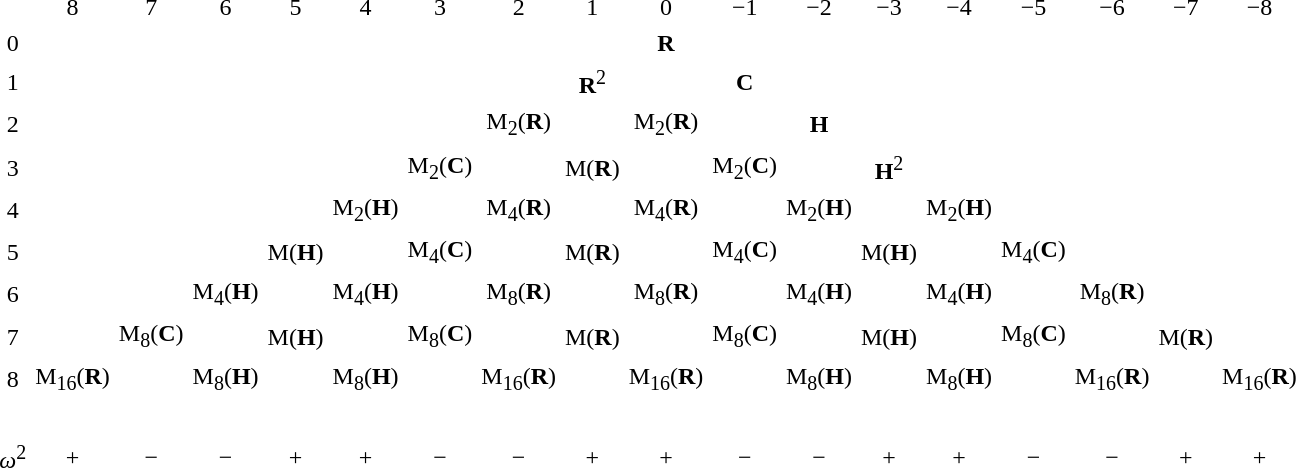<table border=0 cellpadding=2 style="margin:1em auto; text-align: center;">
<tr>
<td></td>
<td>8</td>
<td>7</td>
<td>6</td>
<td>5</td>
<td>4</td>
<td>3</td>
<td>2</td>
<td>1</td>
<td>0</td>
<td>−1</td>
<td>−2</td>
<td>−3</td>
<td>−4</td>
<td>−5</td>
<td>−6</td>
<td>−7</td>
<td>−8</td>
</tr>
<tr>
<td>0</td>
<td></td>
<td></td>
<td></td>
<td></td>
<td></td>
<td></td>
<td></td>
<td></td>
<td><strong>R</strong></td>
<td></td>
<td></td>
<td></td>
<td></td>
<td></td>
<td></td>
<td></td>
<td></td>
</tr>
<tr>
<td>1</td>
<td></td>
<td></td>
<td></td>
<td></td>
<td></td>
<td></td>
<td></td>
<td><strong>R</strong><sup>2</sup></td>
<td></td>
<td><strong>C</strong></td>
<td></td>
<td></td>
<td></td>
<td></td>
<td></td>
<td></td>
<td></td>
</tr>
<tr>
<td>2</td>
<td></td>
<td></td>
<td></td>
<td></td>
<td></td>
<td></td>
<td>M<sub>2</sub>(<strong>R</strong>)</td>
<td></td>
<td>M<sub>2</sub>(<strong>R</strong>)</td>
<td></td>
<td><strong>H</strong></td>
<td></td>
<td></td>
<td></td>
<td></td>
<td></td>
<td></td>
</tr>
<tr>
<td>3</td>
<td></td>
<td></td>
<td></td>
<td></td>
<td></td>
<td>M<sub>2</sub>(<strong>C</strong>)</td>
<td></td>
<td>M(<strong>R</strong>)</td>
<td></td>
<td>M<sub>2</sub>(<strong>C</strong>)</td>
<td></td>
<td><strong>H</strong><sup>2</sup></td>
<td></td>
<td></td>
<td></td>
<td></td>
<td></td>
</tr>
<tr>
<td>4</td>
<td></td>
<td></td>
<td></td>
<td></td>
<td>M<sub>2</sub>(<strong>H</strong>)</td>
<td></td>
<td>M<sub>4</sub>(<strong>R</strong>)</td>
<td></td>
<td>M<sub>4</sub>(<strong>R</strong>)</td>
<td></td>
<td>M<sub>2</sub>(<strong>H</strong>)</td>
<td></td>
<td>M<sub>2</sub>(<strong>H</strong>)</td>
<td></td>
<td></td>
<td></td>
<td></td>
</tr>
<tr>
<td>5</td>
<td></td>
<td></td>
<td></td>
<td>M(<strong>H</strong>)</td>
<td></td>
<td>M<sub>4</sub>(<strong>C</strong>)</td>
<td></td>
<td>M(<strong>R</strong>)</td>
<td></td>
<td>M<sub>4</sub>(<strong>C</strong>)</td>
<td></td>
<td>M(<strong>H</strong>)</td>
<td></td>
<td>M<sub>4</sub>(<strong>C</strong>)</td>
<td></td>
<td></td>
<td></td>
</tr>
<tr>
<td>6</td>
<td></td>
<td></td>
<td>M<sub>4</sub>(<strong>H</strong>)</td>
<td></td>
<td>M<sub>4</sub>(<strong>H</strong>)</td>
<td></td>
<td>M<sub>8</sub>(<strong>R</strong>)</td>
<td></td>
<td>M<sub>8</sub>(<strong>R</strong>)</td>
<td></td>
<td>M<sub>4</sub>(<strong>H</strong>)</td>
<td></td>
<td>M<sub>4</sub>(<strong>H</strong>)</td>
<td></td>
<td>M<sub>8</sub>(<strong>R</strong>)</td>
<td></td>
<td></td>
</tr>
<tr>
<td>7</td>
<td></td>
<td>M<sub>8</sub>(<strong>C</strong>)</td>
<td></td>
<td>M(<strong>H</strong>)</td>
<td></td>
<td>M<sub>8</sub>(<strong>C</strong>)</td>
<td></td>
<td>M(<strong>R</strong>)</td>
<td></td>
<td>M<sub>8</sub>(<strong>C</strong>)</td>
<td></td>
<td>M(<strong>H</strong>)</td>
<td></td>
<td>M<sub>8</sub>(<strong>C</strong>)</td>
<td></td>
<td>M(<strong>R</strong>)</td>
<td></td>
</tr>
<tr>
<td>8</td>
<td>M<sub>16</sub>(<strong>R</strong>)</td>
<td></td>
<td>M<sub>8</sub>(<strong>H</strong>)</td>
<td></td>
<td>M<sub>8</sub>(<strong>H</strong>)</td>
<td></td>
<td>M<sub>16</sub>(<strong>R</strong>)</td>
<td></td>
<td>M<sub>16</sub>(<strong>R</strong>)</td>
<td></td>
<td>M<sub>8</sub>(<strong>H</strong>)</td>
<td></td>
<td>M<sub>8</sub>(<strong>H</strong>)</td>
<td></td>
<td>M<sub>16</sub>(<strong>R</strong>)</td>
<td></td>
<td>M<sub>16</sub>(<strong>R</strong>)</td>
</tr>
<tr>
<td> </td>
<td></td>
<td></td>
<td></td>
<td></td>
<td></td>
<td></td>
<td></td>
<td></td>
<td></td>
<td></td>
<td></td>
<td></td>
<td></td>
<td></td>
<td></td>
<td></td>
<td></td>
</tr>
<tr>
<td><em>ω</em><sup>2</sup></td>
<td>+</td>
<td>−</td>
<td>−</td>
<td>+</td>
<td>+</td>
<td>−</td>
<td>−</td>
<td>+</td>
<td>+</td>
<td>−</td>
<td>−</td>
<td>+</td>
<td>+</td>
<td>−</td>
<td>−</td>
<td>+</td>
<td>+</td>
</tr>
</table>
